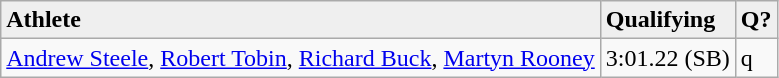<table class="wikitable">
<tr>
<td !align="center" bgcolor="efefef"><strong>Athlete</strong></td>
<td !align="center" bgcolor="efefef"><strong>Qualifying</strong></td>
<td !align="center" bgcolor="efefef"><strong>Q?</strong></td>
</tr>
<tr>
<td><a href='#'>Andrew Steele</a>, <a href='#'>Robert Tobin</a>, <a href='#'>Richard Buck</a>, <a href='#'>Martyn Rooney</a></td>
<td>3:01.22 (SB)</td>
<td>q</td>
</tr>
</table>
